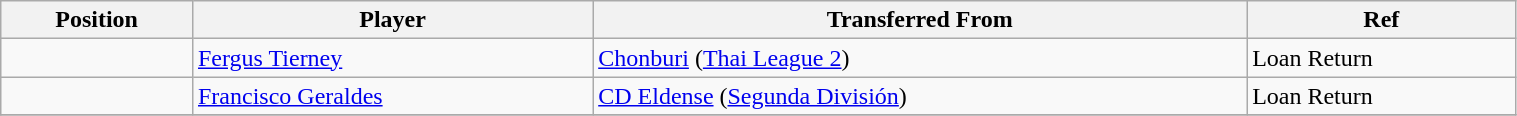<table class="wikitable sortable" style="width:80%; font-size:100%; text-align:left;">
<tr>
<th>Position</th>
<th>Player</th>
<th>Transferred From</th>
<th>Ref</th>
</tr>
<tr>
<td></td>
<td> <a href='#'>Fergus Tierney</a></td>
<td> <a href='#'>Chonburi</a> (<a href='#'>Thai League 2</a>)</td>
<td>Loan Return </td>
</tr>
<tr>
<td></td>
<td> <a href='#'>Francisco Geraldes</a></td>
<td> <a href='#'>CD Eldense</a> (<a href='#'>Segunda División</a>)</td>
<td>Loan Return  </td>
</tr>
<tr>
</tr>
</table>
